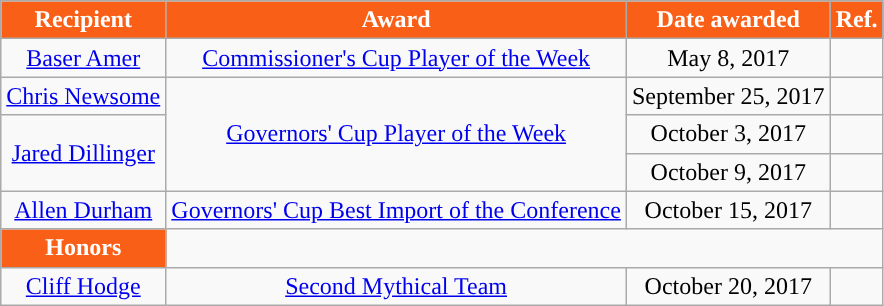<table class="wikitable sortable sortable" style="text-align: center">
<tr>
<th style="background:#F95F17; color:#FFFFFF; ">Recipient</th>
<th style="background:#F95F17; color:#FFFFFF; ">Award</th>
<th style="background:#F95F17; color:#FFFFFF; ">Date awarded</th>
<th style="background:#F95F17; color:#FFFFFF; ">Ref.</th>
</tr>
<tr>
<td><a href='#'>Baser Amer</a></td>
<td><a href='#'>Commissioner's Cup Player of the Week</a></td>
<td>May 8, 2017</td>
<td></td>
</tr>
<tr>
<td><a href='#'>Chris Newsome</a></td>
<td rowspan=3><a href='#'>Governors' Cup Player of the Week</a></td>
<td>September 25, 2017</td>
<td></td>
</tr>
<tr>
<td rowspan=2><a href='#'>Jared Dillinger</a></td>
<td>October 3, 2017</td>
<td></td>
</tr>
<tr>
<td>October 9, 2017</td>
<td></td>
</tr>
<tr>
<td><a href='#'>Allen Durham</a></td>
<td><a href='#'>Governors' Cup Best Import of the Conference</a></td>
<td>October 15, 2017</td>
<td></td>
</tr>
<tr>
<th style="background:#F95F17; color:#FFFFFF; ">Honors</th>
</tr>
<tr>
<td><a href='#'>Cliff Hodge</a></td>
<td><a href='#'>Second Mythical Team</a></td>
<td>October 20, 2017</td>
<td></td>
</tr>
</table>
